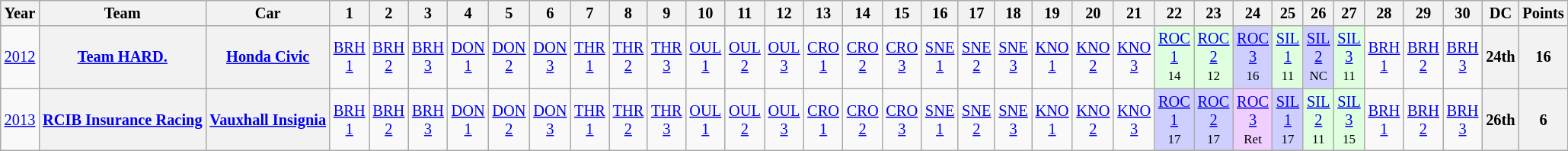<table class="wikitable" style="text-align:center; font-size:85%">
<tr>
<th>Year</th>
<th>Team</th>
<th>Car</th>
<th>1</th>
<th>2</th>
<th>3</th>
<th>4</th>
<th>5</th>
<th>6</th>
<th>7</th>
<th>8</th>
<th>9</th>
<th>10</th>
<th>11</th>
<th>12</th>
<th>13</th>
<th>14</th>
<th>15</th>
<th>16</th>
<th>17</th>
<th>18</th>
<th>19</th>
<th>20</th>
<th>21</th>
<th>22</th>
<th>23</th>
<th>24</th>
<th>25</th>
<th>26</th>
<th>27</th>
<th>28</th>
<th>29</th>
<th>30</th>
<th>DC</th>
<th>Points</th>
</tr>
<tr>
<td><a href='#'>2012</a></td>
<th nowrap><a href='#'>Team HARD.</a></th>
<th nowrap><a href='#'>Honda Civic</a></th>
<td><a href='#'>BRH<br>1</a></td>
<td><a href='#'>BRH<br>2</a></td>
<td><a href='#'>BRH<br>3</a></td>
<td><a href='#'>DON<br>1</a></td>
<td><a href='#'>DON<br>2</a></td>
<td><a href='#'>DON<br>3</a></td>
<td><a href='#'>THR<br>1</a></td>
<td><a href='#'>THR<br>2</a></td>
<td><a href='#'>THR<br>3</a></td>
<td><a href='#'>OUL<br>1</a></td>
<td><a href='#'>OUL<br>2</a></td>
<td><a href='#'>OUL<br>3</a></td>
<td><a href='#'>CRO<br>1</a></td>
<td><a href='#'>CRO<br>2</a></td>
<td><a href='#'>CRO<br>3</a></td>
<td><a href='#'>SNE<br>1</a></td>
<td><a href='#'>SNE<br>2</a></td>
<td><a href='#'>SNE<br>3</a></td>
<td><a href='#'>KNO<br>1</a></td>
<td><a href='#'>KNO<br>2</a></td>
<td><a href='#'>KNO<br>3</a></td>
<td style="background:#DFFFDF;"><a href='#'>ROC<br>1</a><br><small>14</small></td>
<td style="background:#DFFFDF;"><a href='#'>ROC<br>2</a><br><small>12</small></td>
<td style="background:#CFCFFF;"><a href='#'>ROC<br>3</a><br><small>16</small></td>
<td style="background:#DFFFDF;"><a href='#'>SIL<br>1</a><br><small>11</small></td>
<td style="background:#CFCFFF;"><a href='#'>SIL<br>2</a><br><small>NC</small></td>
<td style="background:#DFFFDF;"><a href='#'>SIL<br>3</a><br><small>11</small></td>
<td><a href='#'>BRH<br>1</a></td>
<td><a href='#'>BRH<br>2</a></td>
<td><a href='#'>BRH<br>3</a></td>
<th>24th</th>
<th>16</th>
</tr>
<tr>
<td><a href='#'>2013</a></td>
<th nowrap><a href='#'>RCIB Insurance Racing</a></th>
<th nowrap><a href='#'>Vauxhall Insignia</a></th>
<td><a href='#'>BRH<br>1</a></td>
<td><a href='#'>BRH<br>2</a></td>
<td><a href='#'>BRH<br>3</a></td>
<td><a href='#'>DON<br>1</a></td>
<td><a href='#'>DON<br>2</a></td>
<td><a href='#'>DON<br>3</a></td>
<td><a href='#'>THR<br>1</a></td>
<td><a href='#'>THR<br>2</a></td>
<td><a href='#'>THR<br>3</a></td>
<td><a href='#'>OUL<br>1</a></td>
<td><a href='#'>OUL<br>2</a></td>
<td><a href='#'>OUL<br>3</a></td>
<td><a href='#'>CRO<br>1</a></td>
<td><a href='#'>CRO<br>2</a></td>
<td><a href='#'>CRO<br>3</a></td>
<td><a href='#'>SNE<br>1</a></td>
<td><a href='#'>SNE<br>2</a></td>
<td><a href='#'>SNE<br>3</a></td>
<td><a href='#'>KNO<br>1</a></td>
<td><a href='#'>KNO<br>2</a></td>
<td><a href='#'>KNO<br>3</a></td>
<td style="background:#CFCFFF;"><a href='#'>ROC<br>1</a><br><small>17</small></td>
<td style="background:#CFCFFF;"><a href='#'>ROC<br>2</a><br><small>17</small></td>
<td style="background:#EFCFFF;"><a href='#'>ROC<br>3</a><br><small>Ret</small></td>
<td style="background:#CFCFFF;"><a href='#'>SIL<br>1</a><br><small>17</small></td>
<td style="background:#DFFFDF;"><a href='#'>SIL<br>2</a><br><small>11</small></td>
<td style="background:#DFFFDF;"><a href='#'>SIL<br>3</a><br><small>15</small></td>
<td><a href='#'>BRH<br>1</a></td>
<td><a href='#'>BRH<br>2</a></td>
<td><a href='#'>BRH<br>3</a></td>
<th>26th</th>
<th>6</th>
</tr>
</table>
